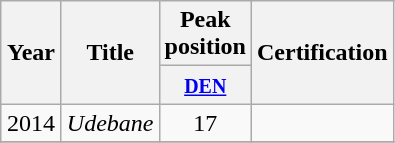<table class="wikitable">
<tr>
<th width="33" rowspan="2" style="text-align:center;">Year</th>
<th rowspan="2">Title</th>
<th colspan="1">Peak <br>position</th>
<th rowspan="2">Certification</th>
</tr>
<tr>
<th align="center"><small><a href='#'>DEN</a><br></small></th>
</tr>
<tr>
<td align="center" rowspan=1>2014</td>
<td><em>Udebane</em></td>
<td align="center">17</td>
<td></td>
</tr>
<tr>
</tr>
</table>
